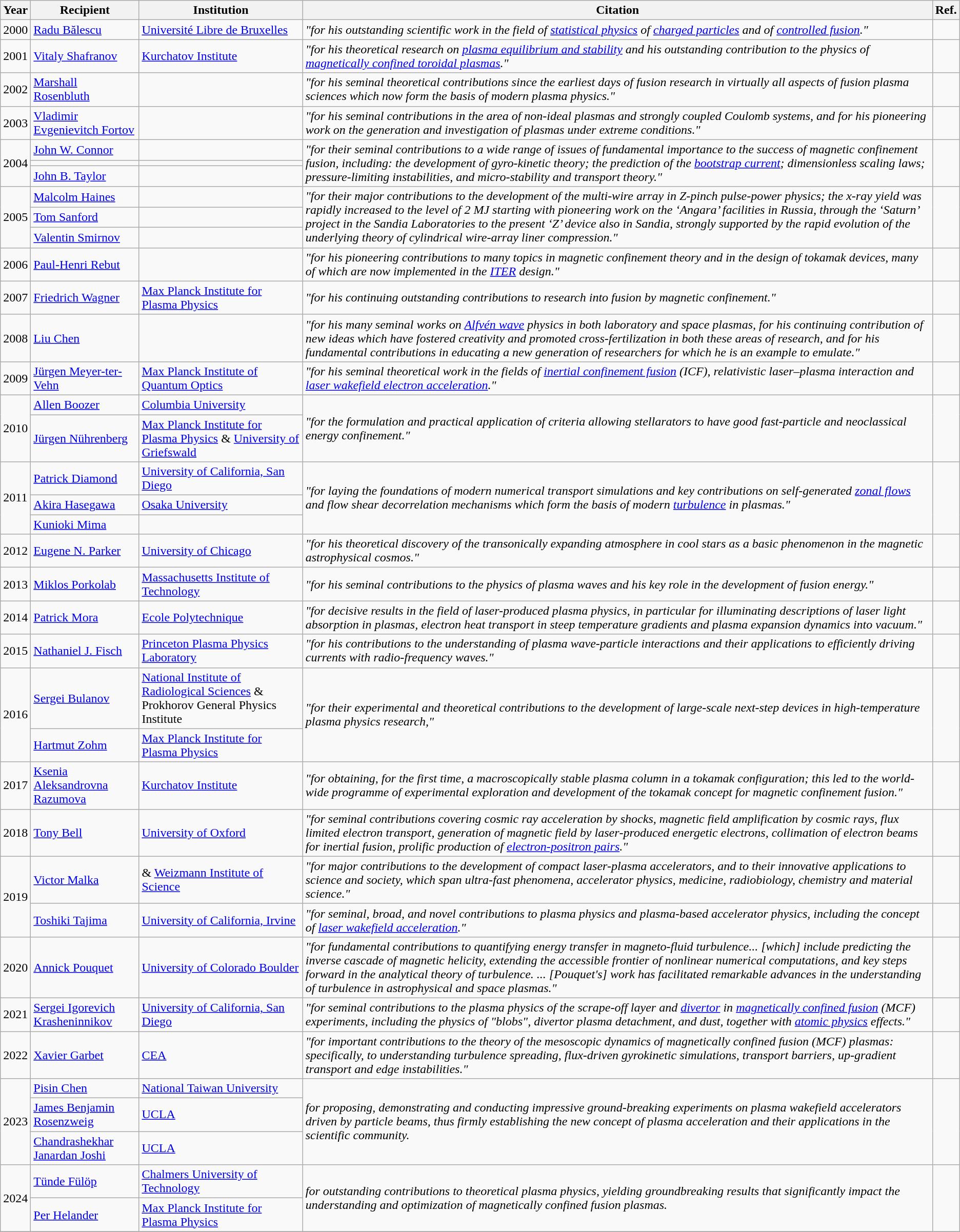<table class="wikitable">
<tr>
<th>Year</th>
<th>Recipient</th>
<th>Institution</th>
<th>Citation</th>
<th>Ref.</th>
</tr>
<tr>
<td>2000</td>
<td><a href='#'>Radu Bălescu</a></td>
<td><a href='#'>Université Libre de Bruxelles</a></td>
<td><em>"for his outstanding scientific work in the field of <a href='#'>statistical physics</a> of <a href='#'>charged particles</a> and of <a href='#'>controlled fusion</a>."</em></td>
<td></td>
</tr>
<tr>
<td>2001</td>
<td><a href='#'>Vitaly Shafranov</a></td>
<td><a href='#'>Kurchatov Institute</a></td>
<td><em>"for his theoretical research on <a href='#'>plasma equilibrium and stability</a> and his outstanding contribution to the physics of <a href='#'>magnetically confined toroidal plasmas</a>."</em></td>
<td></td>
</tr>
<tr>
<td>2002</td>
<td><a href='#'>Marshall Rosenbluth</a></td>
<td></td>
<td><em>"for his seminal theoretical contributions since the earliest days of fusion research in virtually all aspects of fusion plasma sciences which now form the basis of modern plasma physics."</em></td>
<td></td>
</tr>
<tr>
<td>2003</td>
<td><a href='#'>Vladimir Evgenievitch Fortov</a></td>
<td></td>
<td><em>"for his seminal contributions in the area of non-ideal plasmas and strongly coupled Coulomb systems, and for his pioneering work on the generation and investigation of plasmas under extreme conditions."</em></td>
<td></td>
</tr>
<tr>
<td rowspan="3">2004</td>
<td><a href='#'>John W. Connor</a></td>
<td></td>
<td rowspan="3"><em>"for their seminal contributions to a wide range of issues of fundamental importance to the success of magnetic confinement fusion, including: the development of gyro-kinetic theory; the prediction of the <a href='#'>bootstrap current</a>; dimensionless scaling laws; pressure-limiting instabilities, and micro-stability and transport theory."</em></td>
<td rowspan="3"></td>
</tr>
<tr>
<td></td>
<td></td>
</tr>
<tr>
<td><a href='#'>John B. Taylor</a></td>
<td></td>
</tr>
<tr>
<td rowspan="3">2005</td>
<td><a href='#'>Malcolm Haines</a></td>
<td></td>
<td rowspan="3"><em>"for their major contributions to the development of the multi-wire array in Z-pinch pulse-power physics; the x-ray yield was rapidly increased to the level of 2 MJ starting with pioneering work on the ‘Angara’ facilities in Russia, through the ‘Saturn’ project in the Sandia Laboratories to the present ‘Z’ device also in Sandia, strongly supported by the rapid evolution of the underlying theory of cylindrical wire-array liner compression."</em></td>
<td rowspan="3"></td>
</tr>
<tr>
<td><a href='#'>Tom Sanford</a></td>
<td></td>
</tr>
<tr>
<td><a href='#'>Valentin Smirnov</a></td>
<td></td>
</tr>
<tr>
<td>2006</td>
<td><a href='#'>Paul-Henri Rebut</a></td>
<td></td>
<td><em>"for his pioneering contributions to many topics in magnetic confinement theory and in the design of tokamak devices, many of which are now implemented in the <a href='#'>ITER</a> design."</em></td>
<td></td>
</tr>
<tr>
<td>2007</td>
<td><a href='#'>Friedrich Wagner</a></td>
<td><a href='#'>Max Planck Institute for Plasma Physics</a></td>
<td><em>"for his continuing outstanding contributions to research into fusion by magnetic confinement."</em></td>
<td></td>
</tr>
<tr>
<td>2008</td>
<td><a href='#'>Liu Chen</a></td>
<td></td>
<td><em>"for his many seminal works on <a href='#'>Alfvén wave</a> physics in both laboratory and space plasmas, for his continuing contribution of new ideas which have fostered creativity and promoted cross-fertilization in both these areas of research, and for his fundamental contributions in educating a new generation of researchers for which he is an example to emulate."</em></td>
<td></td>
</tr>
<tr>
<td>2009</td>
<td><a href='#'>Jürgen Meyer-ter-Vehn</a></td>
<td><a href='#'>Max Planck Institute of Quantum Optics</a></td>
<td><em>"for his seminal theoretical work in the fields of <a href='#'>inertial confinement fusion</a> (ICF), relativistic laser–plasma interaction and <a href='#'>laser wakefield electron acceleration</a>."</em></td>
<td></td>
</tr>
<tr>
<td rowspan="2">2010</td>
<td><a href='#'>Allen Boozer</a></td>
<td><a href='#'>Columbia University</a></td>
<td rowspan="2"><em>"for the formulation and practical application of criteria allowing stellarators to have good fast-particle and neoclassical energy confinement."</em></td>
<td rowspan="2"></td>
</tr>
<tr>
<td><a href='#'>Jürgen Nührenberg</a></td>
<td><a href='#'>Max Planck Institute for Plasma Physics</a> & <a href='#'>University of Griefswald</a></td>
</tr>
<tr>
<td rowspan="3">2011</td>
<td><a href='#'>Patrick Diamond</a></td>
<td><a href='#'>University of California, San Diego</a></td>
<td rowspan="3"><em>"for laying the foundations of modern numerical transport simulations and key contributions on self-generated <a href='#'>zonal flows</a> and flow shear decorrelation mechanisms which form the basis of modern <a href='#'>turbulence</a> in plasmas."</em></td>
<td rowspan="3"></td>
</tr>
<tr>
<td><a href='#'>Akira Hasegawa</a></td>
<td><a href='#'>Osaka University</a></td>
</tr>
<tr>
<td><a href='#'>Kunioki Mima</a></td>
<td></td>
</tr>
<tr>
<td>2012</td>
<td><a href='#'>Eugene N. Parker</a></td>
<td><a href='#'>University of Chicago</a></td>
<td><em>"for his theoretical discovery of the transonically expanding atmosphere in cool stars as a basic phenomenon in the magnetic astrophysical cosmos."</em></td>
<td></td>
</tr>
<tr>
<td>2013</td>
<td><a href='#'>Miklos Porkolab</a></td>
<td><a href='#'>Massachusetts Institute of Technology</a></td>
<td><em>"for his seminal contributions to the physics of plasma waves and his key role in the development of fusion energy."</em></td>
<td></td>
</tr>
<tr>
<td>2014</td>
<td><a href='#'>Patrick Mora</a></td>
<td><a href='#'>Ecole Polytechnique</a></td>
<td><em>"for decisive results in the field of laser-produced plasma physics, in particular for illuminating descriptions of laser light absorption in plasmas, electron heat transport in steep temperature gradients and plasma expansion dynamics into vacuum."</em></td>
<td></td>
</tr>
<tr>
<td>2015</td>
<td><a href='#'>Nathaniel J. Fisch</a></td>
<td><a href='#'>Princeton Plasma Physics Laboratory</a></td>
<td><em>"for his contributions to the understanding of plasma wave‐particle interactions and their applications to efficiently driving currents with radio‐frequency waves."</em></td>
<td></td>
</tr>
<tr>
<td rowspan="2">2016</td>
<td><a href='#'>Sergei Bulanov</a></td>
<td><a href='#'>National Institute of Radiological Sciences</a> & Prokhorov General Physics Institute</td>
<td rowspan="2"><em>"for their experimental and theoretical contributions to the development of large-scale next-step devices in high-temperature plasma physics research,"</em></td>
<td rowspan="2"></td>
</tr>
<tr>
<td><a href='#'>Hartmut Zohm</a></td>
<td><a href='#'>Max Planck Institute for Plasma Physics</a></td>
</tr>
<tr>
<td>2017</td>
<td><a href='#'>Ksenia Aleksandrovna Razumova</a></td>
<td><a href='#'>Kurchatov Institute</a></td>
<td><em>"for obtaining, for the first time, a macroscopically stable plasma column in a tokamak configuration; this led to the world-wide programme of experimental exploration and development of the tokamak concept for magnetic confinement fusion."</em></td>
<td></td>
</tr>
<tr>
<td>2018</td>
<td><a href='#'>Tony Bell</a></td>
<td><a href='#'>University of Oxford</a></td>
<td><em>"for seminal contributions covering cosmic ray acceleration by shocks, magnetic field amplification by cosmic rays, flux limited electron transport, generation of magnetic field by laser‑produced energetic electrons, collimation of electron beams for inertial fusion, prolific production of <a href='#'>electron‑positron pairs</a>."</em></td>
<td></td>
</tr>
<tr>
<td rowspan="2">2019</td>
<td><a href='#'>Victor Malka</a></td>
<td> & <a href='#'>Weizmann Institute of Science</a></td>
<td><em>"for major contributions to the development of compact laser-plasma accelerators, and to their innovative applications to science and society, which span ultra-fast phenomena, accelerator physics, medicine, radiobiology, chemistry and material science."</em></td>
<td></td>
</tr>
<tr>
<td><a href='#'>Toshiki Tajima</a></td>
<td><a href='#'>University of California, Irvine</a></td>
<td><em>"for seminal, broad, and novel contributions to plasma physics and plasma-based accelerator physics, including the concept of <a href='#'>laser wakefield acceleration</a>."</em></td>
<td></td>
</tr>
<tr>
<td>2020</td>
<td><a href='#'>Annick Pouquet</a></td>
<td><a href='#'>University of Colorado Boulder</a></td>
<td><em>"for fundamental contributions to quantifying energy transfer in magneto-fluid turbulence... [which] include predicting the inverse cascade of magnetic helicity, extending the accessible frontier of nonlinear numerical computations, and key steps forward in the analytical theory of turbulence. ... [Pouquet's] work has facilitated remarkable advances in the understanding of turbulence in astrophysical and space plasmas."</em></td>
<td></td>
</tr>
<tr>
<td>2021</td>
<td><a href='#'>Sergei Igorevich Krasheninnikov</a></td>
<td><a href='#'>University of California, San Diego</a></td>
<td><em>"for seminal contributions to the plasma physics of the scrape-off layer and <a href='#'>divertor</a> in <a href='#'>magnetically confined fusion</a> (MCF) experiments, including the physics of "blobs", divertor plasma detachment, and dust, together with <a href='#'>atomic physics</a> effects."</em></td>
<td></td>
</tr>
<tr>
<td>2022</td>
<td><a href='#'>Xavier Garbet</a></td>
<td><a href='#'>CEA</a></td>
<td><em>"for important contributions to the theory of the mesoscopic dynamics of magnetically confined fusion (MCF) plasmas: specifically, to understanding turbulence spreading, flux-driven gyrokinetic simulations, transport barriers, up-gradient transport and edge instabilities."</em></td>
<td></td>
</tr>
<tr>
<td rowspan="3">2023</td>
<td><a href='#'>Pisin Chen</a></td>
<td><a href='#'>National Taiwan University</a></td>
<td rowspan="3"><em>for proposing, demonstrating and conducting impressive ground-breaking experiments on plasma wakefield accelerators driven by particle beams, thus firmly establishing the new concept of plasma acceleration and their applications in the scientific community.</em></td>
<td rowspan="3"></td>
</tr>
<tr>
<td><a href='#'>James Benjamin Rosenzweig</a></td>
<td><a href='#'>UCLA</a></td>
</tr>
<tr>
<td><a href='#'>Chandrashekhar Janardan Joshi</a></td>
<td><a href='#'>UCLA</a></td>
</tr>
<tr>
<td rowspan="2">2024</td>
<td><a href='#'>Tünde Fülöp</a></td>
<td><a href='#'>Chalmers University of Technology</a></td>
<td rowspan="2"><em>for outstanding contributions to theoretical plasma physics, yielding groundbreaking results that significantly impact the understanding and optimization of magnetically confined fusion plasmas.</em></td>
<td rowspan="2"></td>
</tr>
<tr>
<td><a href='#'>Per Helander</a></td>
<td><a href='#'>Max Planck Institute for Plasma Physics</a></td>
</tr>
<tr>
</tr>
</table>
